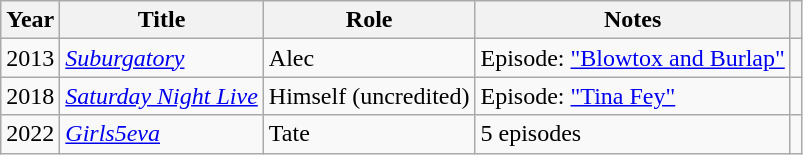<table class="wikitable sortable">
<tr>
<th>Year</th>
<th>Title</th>
<th>Role</th>
<th>Notes</th>
<th></th>
</tr>
<tr>
<td>2013</td>
<td><em><a href='#'>Suburgatory</a></em></td>
<td>Alec</td>
<td>Episode: <a href='#'>"Blowtox and Burlap"</a></td>
<td></td>
</tr>
<tr>
<td>2018</td>
<td><em><a href='#'>Saturday Night Live</a></em></td>
<td>Himself (uncredited)</td>
<td>Episode: <a href='#'>"Tina Fey"</a></td>
<td></td>
</tr>
<tr>
<td>2022</td>
<td><em><a href='#'>Girls5eva</a></em></td>
<td>Tate</td>
<td>5 episodes</td>
<td></td>
</tr>
</table>
